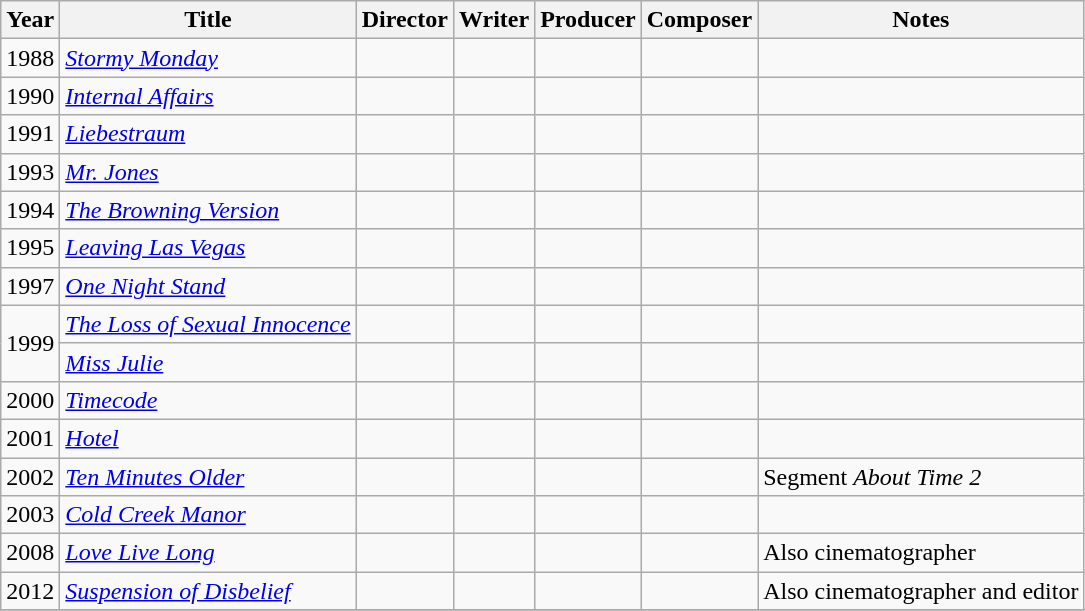<table class="wikitable">
<tr>
<th>Year</th>
<th>Title</th>
<th>Director</th>
<th>Writer</th>
<th>Producer</th>
<th>Composer</th>
<th>Notes</th>
</tr>
<tr>
<td>1988</td>
<td><em><a href='#'>Stormy Monday</a></em></td>
<td></td>
<td></td>
<td></td>
<td></td>
<td></td>
</tr>
<tr>
<td>1990</td>
<td><em><a href='#'>Internal Affairs</a></em></td>
<td></td>
<td></td>
<td></td>
<td></td>
<td></td>
</tr>
<tr>
<td>1991</td>
<td><em><a href='#'>Liebestraum</a></em></td>
<td></td>
<td></td>
<td></td>
<td></td>
<td></td>
</tr>
<tr>
<td>1993</td>
<td><em><a href='#'>Mr. Jones</a></em></td>
<td></td>
<td></td>
<td></td>
<td></td>
<td></td>
</tr>
<tr>
<td>1994</td>
<td><em><a href='#'>The Browning Version</a></em></td>
<td></td>
<td></td>
<td></td>
<td></td>
<td></td>
</tr>
<tr>
<td>1995</td>
<td><em><a href='#'>Leaving Las Vegas</a></em></td>
<td></td>
<td></td>
<td></td>
<td></td>
<td></td>
</tr>
<tr>
<td>1997</td>
<td><em><a href='#'>One Night Stand</a></em></td>
<td></td>
<td></td>
<td></td>
<td></td>
<td></td>
</tr>
<tr>
<td rowspan=2>1999</td>
<td><em><a href='#'>The Loss of Sexual Innocence</a></em></td>
<td></td>
<td></td>
<td></td>
<td></td>
<td></td>
</tr>
<tr>
<td><em><a href='#'>Miss Julie</a></em></td>
<td></td>
<td></td>
<td></td>
<td></td>
<td></td>
</tr>
<tr>
<td>2000</td>
<td><em><a href='#'>Timecode</a></em></td>
<td></td>
<td></td>
<td></td>
<td></td>
<td></td>
</tr>
<tr>
<td>2001</td>
<td><em><a href='#'>Hotel</a></em></td>
<td></td>
<td></td>
<td></td>
<td></td>
<td></td>
</tr>
<tr>
<td>2002</td>
<td><em><a href='#'>Ten Minutes Older</a></em></td>
<td></td>
<td></td>
<td></td>
<td></td>
<td>Segment <em>About Time 2</em></td>
</tr>
<tr>
<td>2003</td>
<td><em><a href='#'>Cold Creek Manor</a></em></td>
<td></td>
<td></td>
<td></td>
<td></td>
<td></td>
</tr>
<tr>
<td>2008</td>
<td><em><a href='#'>Love Live Long</a></em></td>
<td></td>
<td></td>
<td></td>
<td></td>
<td>Also cinematographer</td>
</tr>
<tr>
<td>2012</td>
<td><em><a href='#'>Suspension of Disbelief</a></em></td>
<td></td>
<td></td>
<td></td>
<td></td>
<td>Also cinematographer and editor</td>
</tr>
<tr>
</tr>
</table>
